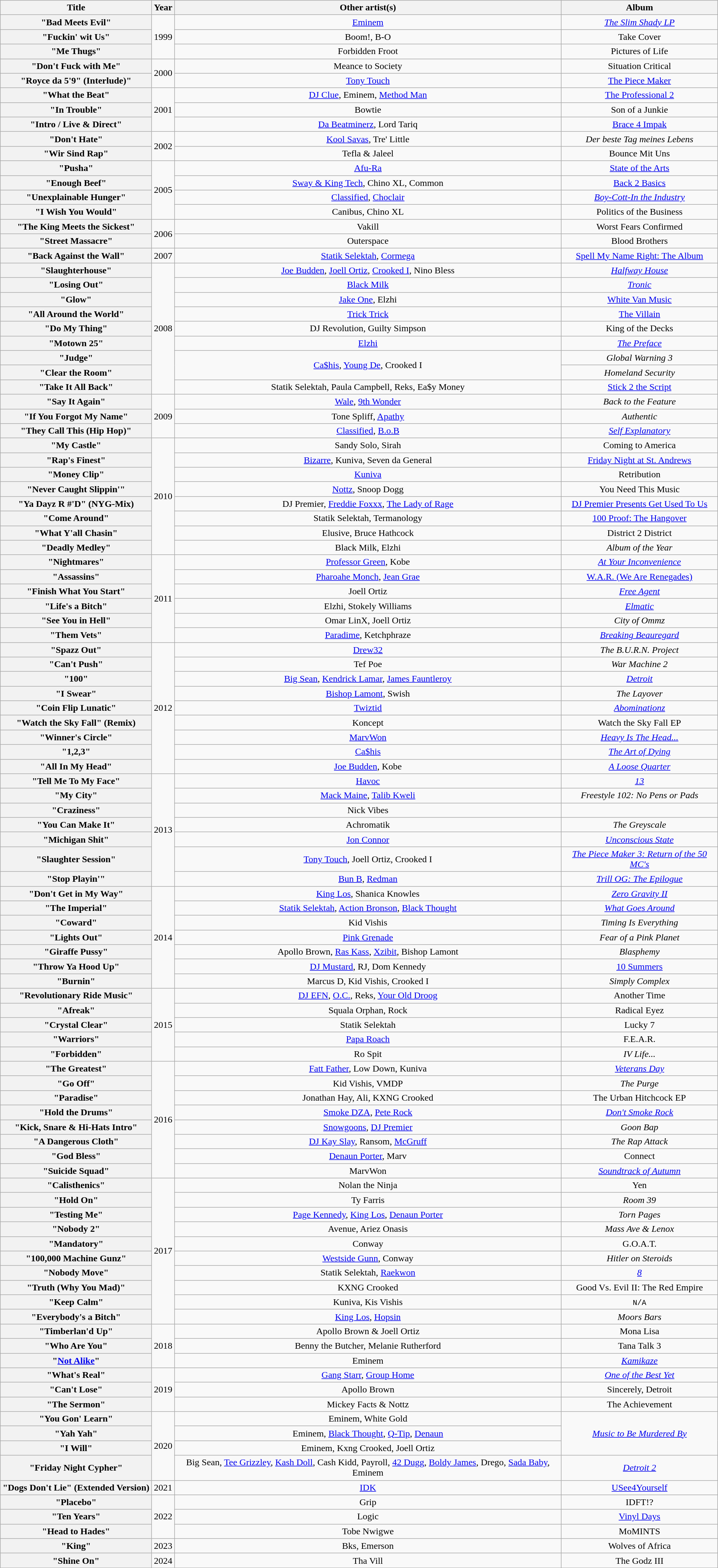<table class="wikitable plainrowheaders" style="text-align:center;">
<tr>
<th scope="col" style="width:16em;">Title</th>
<th scope="col">Year</th>
<th scope="col">Other artist(s)</th>
<th scope="col">Album</th>
</tr>
<tr>
<th scope="row">"Bad Meets Evil"</th>
<td rowspan="3">1999</td>
<td><a href='#'>Eminem</a></td>
<td><em><a href='#'>The Slim Shady LP</a></em></td>
</tr>
<tr>
<th>"Fuckin' wit Us"</th>
<td>Boom!, B-O</td>
<td>Take Cover</td>
</tr>
<tr>
<th>"Me Thugs"</th>
<td>Forbidden Froot</td>
<td>Pictures of Life</td>
</tr>
<tr>
<th>"Don't Fuck with Me"</th>
<td rowspan="2">2000</td>
<td>Meance to Society</td>
<td>Situation Critical</td>
</tr>
<tr>
<th>"Royce da 5'9" (Interlude)"</th>
<td><a href='#'>Tony Touch</a></td>
<td><a href='#'>The Piece Maker</a></td>
</tr>
<tr>
<th>"What the Beat"</th>
<td rowspan="3">2001</td>
<td><a href='#'>DJ Clue</a>, Eminem, <a href='#'>Method Man</a></td>
<td><a href='#'>The Professional 2</a></td>
</tr>
<tr>
<th>"In Trouble"</th>
<td>Bowtie</td>
<td>Son of a Junkie</td>
</tr>
<tr>
<th>"Intro / Live & Direct"</th>
<td><a href='#'>Da Beatminerz</a>, Lord Tariq</td>
<td><a href='#'>Brace 4 Impak</a></td>
</tr>
<tr>
<th scope="row">"Don't Hate"</th>
<td rowspan="2">2002</td>
<td><a href='#'>Kool Savas</a>, Tre' Little</td>
<td><em>Der beste Tag meines Lebens</em></td>
</tr>
<tr>
<th>"Wir Sind Rap"</th>
<td>Tefla & Jaleel</td>
<td>Bounce Mit Uns</td>
</tr>
<tr>
<th>"Pusha"</th>
<td rowspan="4">2005</td>
<td><a href='#'>Afu-Ra</a></td>
<td><a href='#'>State of the Arts</a></td>
</tr>
<tr>
<th>"Enough Beef"</th>
<td><a href='#'>Sway & King Tech</a>, Chino XL, Common</td>
<td><a href='#'>Back 2 Basics</a></td>
</tr>
<tr>
<th scope="row">"Unexplainable Hunger"</th>
<td><a href='#'>Classified</a>, <a href='#'>Choclair</a></td>
<td><em><a href='#'>Boy-Cott-In the Industry</a></em></td>
</tr>
<tr>
<th>"I Wish You Would"</th>
<td>Canibus, Chino XL</td>
<td>Politics of the Business</td>
</tr>
<tr>
<th>"The King Meets the Sickest"</th>
<td rowspan="2">2006</td>
<td>Vakill</td>
<td>Worst Fears Confirmed</td>
</tr>
<tr>
<th>"Street Massacre"</th>
<td>Outerspace</td>
<td>Blood Brothers</td>
</tr>
<tr>
<th>"Back Against the Wall"</th>
<td>2007</td>
<td><a href='#'>Statik Selektah</a>, <a href='#'>Cormega</a></td>
<td><a href='#'>Spell My Name Right: The Album</a></td>
</tr>
<tr>
<th scope="row">"Slaughterhouse"</th>
<td rowspan="9">2008</td>
<td><a href='#'>Joe Budden</a>, <a href='#'>Joell Ortiz</a>, <a href='#'>Crooked I</a>, Nino Bless</td>
<td><em><a href='#'>Halfway House</a></em></td>
</tr>
<tr>
<th scope="row">"Losing Out"</th>
<td><a href='#'>Black Milk</a></td>
<td><em><a href='#'>Tronic</a></em></td>
</tr>
<tr>
<th>"Glow"</th>
<td><a href='#'>Jake One</a>, Elzhi</td>
<td><a href='#'>White Van Music</a></td>
</tr>
<tr>
<th>"All Around the World"</th>
<td><a href='#'>Trick Trick</a></td>
<td><a href='#'>The Villain</a></td>
</tr>
<tr>
<th>"Do My Thing"</th>
<td>DJ Revolution, Guilty Simpson</td>
<td>King of the Decks</td>
</tr>
<tr>
<th scope="row">"Motown 25"</th>
<td><a href='#'>Elzhi</a></td>
<td><em><a href='#'>The Preface</a></em></td>
</tr>
<tr>
<th scope="row">"Judge"</th>
<td rowspan="2"><a href='#'>Ca$his</a>, <a href='#'>Young De</a>, Crooked I</td>
<td><em>Global Warning 3</em></td>
</tr>
<tr>
<th scope="row">"Clear the Room"</th>
<td><em>Homeland Security</em></td>
</tr>
<tr>
<th>"Take It All Back"</th>
<td>Statik Selektah, Paula Campbell, Reks, Ea$y Money</td>
<td><a href='#'>Stick 2 the Script</a></td>
</tr>
<tr>
<th scope="row">"Say It Again"</th>
<td rowspan="3">2009</td>
<td><a href='#'>Wale</a>, <a href='#'>9th Wonder</a></td>
<td><em>Back to the Feature</em></td>
</tr>
<tr>
<th scope="row">"If You Forgot My Name"</th>
<td>Tone Spliff, <a href='#'>Apathy</a></td>
<td><em>Authentic</em></td>
</tr>
<tr>
<th scope="row">"They Call This (Hip Hop)"</th>
<td><a href='#'>Classified</a>, <a href='#'>B.o.B</a></td>
<td><em><a href='#'>Self Explanatory</a></em></td>
</tr>
<tr>
<th>"My Castle"</th>
<td rowspan="8">2010</td>
<td>Sandy Solo, Sirah</td>
<td>Coming to America</td>
</tr>
<tr>
<th>"Rap's Finest"</th>
<td><a href='#'>Bizarre</a>, Kuniva, Seven da General</td>
<td><a href='#'>Friday Night at St. Andrews</a></td>
</tr>
<tr>
<th>"Money Clip"</th>
<td><a href='#'>Kuniva</a></td>
<td>Retribution</td>
</tr>
<tr>
<th>"Never Caught Slippin'"</th>
<td><a href='#'>Nottz</a>, Snoop Dogg</td>
<td>You Need This Music</td>
</tr>
<tr>
<th>"Ya Dayz R #'D" (NYG-Mix)</th>
<td>DJ Premier, <a href='#'>Freddie Foxxx</a>, <a href='#'>The Lady of Rage</a></td>
<td><a href='#'>DJ Premier Presents Get Used To Us</a></td>
</tr>
<tr>
<th>"Come Around"</th>
<td>Statik Selektah, Termanology</td>
<td><a href='#'>100 Proof: The Hangover</a></td>
</tr>
<tr>
<th>"What Y'all Chasin"</th>
<td>Elusive, Bruce Hathcock</td>
<td>District 2 District</td>
</tr>
<tr>
<th scope="row">"Deadly Medley"</th>
<td>Black Milk, Elzhi</td>
<td><em>Album of the Year</em></td>
</tr>
<tr>
<th scope="row">"Nightmares"</th>
<td rowspan="6">2011</td>
<td><a href='#'>Professor Green</a>, Kobe</td>
<td><em><a href='#'>At Your Inconvenience</a></em></td>
</tr>
<tr>
<th>"Assassins"</th>
<td><a href='#'>Pharoahe Monch</a>, <a href='#'>Jean Grae</a></td>
<td><a href='#'>W.A.R. (We Are Renegades)</a></td>
</tr>
<tr>
<th scope="row">"Finish What You Start"</th>
<td>Joell Ortiz</td>
<td><em><a href='#'>Free Agent</a></em></td>
</tr>
<tr>
<th scope="row">"Life's a Bitch"</th>
<td>Elzhi, Stokely Williams</td>
<td><em><a href='#'>Elmatic</a></em></td>
</tr>
<tr>
<th scope="row">"See You in Hell"</th>
<td>Omar LinX, Joell Ortiz</td>
<td><em>City of Ommz</em></td>
</tr>
<tr>
<th scope="row">"Them Vets"</th>
<td><a href='#'>Paradime</a>, Ketchphraze</td>
<td><em><a href='#'>Breaking Beauregard</a></em></td>
</tr>
<tr>
<th scope="row">"Spazz Out"</th>
<td rowspan="9">2012</td>
<td><a href='#'>Drew32</a></td>
<td><em>The B.U.R.N. Project</em></td>
</tr>
<tr>
<th scope="row">"Can't Push"</th>
<td>Tef Poe</td>
<td><em>War Machine 2 </em></td>
</tr>
<tr>
<th scope="row">"100"</th>
<td><a href='#'>Big Sean</a>, <a href='#'>Kendrick Lamar</a>, <a href='#'>James Fauntleroy</a></td>
<td><em><a href='#'>Detroit</a></em></td>
</tr>
<tr>
<th scope="row">"I Swear"</th>
<td><a href='#'>Bishop Lamont</a>, Swish</td>
<td><em>The Layover</em></td>
</tr>
<tr>
<th scope="row">"Coin Flip Lunatic"</th>
<td><a href='#'>Twiztid</a></td>
<td><em><a href='#'>Abominationz</a></em></td>
</tr>
<tr>
<th>"Watch the Sky Fall" (Remix)</th>
<td>Koncept</td>
<td>Watch the Sky Fall EP</td>
</tr>
<tr>
<th scope="row">"Winner's Circle"</th>
<td><a href='#'>MarvWon</a></td>
<td><a href='#'><em>Heavy Is The Head...</em></a></td>
</tr>
<tr>
<th scope="row">"1,2,3"</th>
<td><a href='#'>Ca$his</a></td>
<td><em><a href='#'>The Art of Dying</a></em></td>
</tr>
<tr>
<th scope="row">"All In My Head"</th>
<td><a href='#'>Joe Budden</a>, Kobe</td>
<td><em><a href='#'>A Loose Quarter</a></em></td>
</tr>
<tr>
<th scope="row">"Tell Me To My Face"</th>
<td rowspan="7">2013</td>
<td><a href='#'>Havoc</a></td>
<td><em><a href='#'>13</a></em></td>
</tr>
<tr>
<th scope="row">"My City"</th>
<td><a href='#'>Mack Maine</a>, <a href='#'>Talib Kweli</a></td>
<td><em>Freestyle 102: No Pens or Pads</em></td>
</tr>
<tr>
<th scope="row">"Craziness"</th>
<td>Nick Vibes</td>
<td></td>
</tr>
<tr>
<th scope="row">"You Can Make It"</th>
<td>Achromatik</td>
<td><em>The Greyscale</em></td>
</tr>
<tr>
<th scope="row">"Michigan Shit"</th>
<td><a href='#'>Jon Connor</a></td>
<td><em><a href='#'>Unconscious State</a></em></td>
</tr>
<tr>
<th scope="row">"Slaughter Session"</th>
<td><a href='#'>Tony Touch</a>, Joell Ortiz, Crooked I</td>
<td><em><a href='#'>The Piece Maker 3: Return of the 50 MC's</a></em></td>
</tr>
<tr>
<th scope="row">"Stop Playin'"</th>
<td><a href='#'>Bun B</a>, <a href='#'>Redman</a></td>
<td><em><a href='#'>Trill OG: The Epilogue</a></em></td>
</tr>
<tr>
<th scope="row">"Don't Get in My Way"</th>
<td rowspan="7">2014</td>
<td><a href='#'>King Los</a>, Shanica Knowles</td>
<td><em><a href='#'>Zero Gravity II</a></em></td>
</tr>
<tr>
<th scope="row">"The Imperial"</th>
<td><a href='#'>Statik Selektah</a>, <a href='#'>Action Bronson</a>, <a href='#'>Black Thought</a></td>
<td><em><a href='#'>What Goes Around</a></em></td>
</tr>
<tr>
<th scope="row">"Coward"</th>
<td>Kid Vishis</td>
<td><em>Timing Is Everything</em></td>
</tr>
<tr>
<th scope="row">"Lights Out"</th>
<td><a href='#'>Pink Grenade</a></td>
<td><em>Fear of a Pink Planet</em></td>
</tr>
<tr>
<th scope="row">"Giraffe Pussy"</th>
<td>Apollo Brown, <a href='#'>Ras Kass</a>, <a href='#'>Xzibit</a>, Bishop Lamont</td>
<td><em>Blasphemy</em></td>
</tr>
<tr>
<th>"Throw Ya Hood Up"</th>
<td><a href='#'>DJ Mustard</a>, RJ, Dom Kennedy</td>
<td><a href='#'>10 Summers</a></td>
</tr>
<tr>
<th>"Burnin"</th>
<td>Marcus D, Kid Vishis, Crooked I</td>
<td><em>Simply Complex</em></td>
</tr>
<tr>
<th>"Revolutionary Ride Music"</th>
<td rowspan="5">2015</td>
<td><a href='#'>DJ EFN</a>, <a href='#'>O.C.</a>, Reks, <a href='#'>Your Old Droog</a></td>
<td>Another Time</td>
</tr>
<tr>
<th>"Afreak"</th>
<td>Squala Orphan, Rock</td>
<td>Radical Eyez</td>
</tr>
<tr>
<th>"Crystal Clear"</th>
<td>Statik Selektah</td>
<td>Lucky 7</td>
</tr>
<tr>
<th>"Warriors"</th>
<td><a href='#'>Papa Roach</a></td>
<td>F.E.A.R.</td>
</tr>
<tr>
<th scope="row">"Forbidden"</th>
<td>Ro Spit</td>
<td><em>IV Life...</em></td>
</tr>
<tr>
<th scope="row">"The Greatest"</th>
<td rowspan="8">2016</td>
<td><a href='#'>Fatt Father</a>, Low Down, Kuniva</td>
<td><em><a href='#'>Veterans Day</a></em></td>
</tr>
<tr>
<th scope="row">"Go Off"</th>
<td>Kid Vishis, VMDP</td>
<td><em>The Purge</em></td>
</tr>
<tr>
<th>"Paradise"</th>
<td>Jonathan Hay, Ali, KXNG Crooked</td>
<td>The Urban Hitchcock EP</td>
</tr>
<tr>
<th scope="row">"Hold the Drums"</th>
<td><a href='#'>Smoke DZA</a>, <a href='#'>Pete Rock</a></td>
<td><em><a href='#'>Don't Smoke Rock</a></em></td>
</tr>
<tr>
<th scope="row">"Kick, Snare & Hi-Hats Intro"</th>
<td><a href='#'>Snowgoons</a>, <a href='#'>DJ Premier</a></td>
<td><em>Goon Bap</em></td>
</tr>
<tr>
<th scope="row">"A Dangerous Cloth"</th>
<td><a href='#'>DJ Kay Slay</a>, Ransom, <a href='#'>McGruff</a></td>
<td><em>The Rap Attack</em></td>
</tr>
<tr>
<th>"God Bless"</th>
<td><a href='#'>Denaun Porter</a>, Marv</td>
<td>Connect</td>
</tr>
<tr>
<th scope="row">"Suicide Squad"</th>
<td>MarvWon</td>
<td><em><a href='#'>Soundtrack of Autumn</a></em></td>
</tr>
<tr>
<th>"Calisthenics"</th>
<td rowspan="10">2017</td>
<td>Nolan the Ninja</td>
<td>Yen</td>
</tr>
<tr>
<th scope="row">"Hold On"</th>
<td>Ty Farris</td>
<td><em>Room 39</em></td>
</tr>
<tr>
<th scope="row">"Testing Me"</th>
<td><a href='#'>Page Kennedy</a>, <a href='#'>King Los</a>, <a href='#'>Denaun Porter</a></td>
<td><em>Torn Pages</em></td>
</tr>
<tr>
<th>"Nobody 2"</th>
<td>Avenue, Ariez Onasis</td>
<td><em>Mass Ave & Lenox</em></td>
</tr>
<tr>
<th>"Mandatory"</th>
<td>Conway</td>
<td>G.O.A.T.</td>
</tr>
<tr>
<th scope="row">"100,000 Machine Gunz"</th>
<td><a href='#'>Westside Gunn</a>, Conway</td>
<td><em>Hitler on Steroids</em></td>
</tr>
<tr>
<th scope="row">"Nobody Move"</th>
<td>Statik Selektah, <a href='#'>Raekwon</a></td>
<td><em><a href='#'>8</a></em></td>
</tr>
<tr>
<th>"Truth (Why You Mad)"</th>
<td>KXNG Crooked</td>
<td>Good Vs. Evil II: The Red Empire</td>
</tr>
<tr>
<th>"Keep Calm"</th>
<td>Kuniva, Kis Vishis</td>
<td><code>N/A</code></td>
</tr>
<tr>
<th scope="row">"Everybody's a Bitch"</th>
<td><a href='#'>King Los</a>, <a href='#'>Hopsin</a></td>
<td><em>Moors Bars</em></td>
</tr>
<tr>
<th>"Timberlan'd Up"</th>
<td rowspan="3">2018</td>
<td>Apollo Brown & Joell Ortiz</td>
<td>Mona Lisa</td>
</tr>
<tr>
<th>"Who Are You"</th>
<td>Benny the Butcher, Melanie Rutherford</td>
<td>Tana Talk 3</td>
</tr>
<tr>
<th scope="row">"<a href='#'>Not Alike</a>"</th>
<td>Eminem</td>
<td><em><a href='#'>Kamikaze</a></em></td>
</tr>
<tr>
<th scope="row">"What's Real"</th>
<td rowspan="3">2019</td>
<td><a href='#'>Gang Starr</a>, <a href='#'>Group Home</a></td>
<td><em><a href='#'>One of the Best Yet</a></em></td>
</tr>
<tr>
<th>"Can't Lose"</th>
<td>Apollo Brown</td>
<td>Sincerely, Detroit</td>
</tr>
<tr>
<th>"The Sermon"</th>
<td>Mickey Facts & Nottz</td>
<td>The Achievement</td>
</tr>
<tr>
<th scope="row">"You Gon' Learn"</th>
<td rowspan="4">2020</td>
<td>Eminem, White Gold</td>
<td rowspan="3"><em><a href='#'>Music to Be Murdered By</a></em></td>
</tr>
<tr>
<th scope="row">"Yah Yah"</th>
<td>Eminem, <a href='#'>Black Thought</a>, <a href='#'>Q-Tip</a>, <a href='#'>Denaun</a></td>
</tr>
<tr>
<th scope="row">"I Will"</th>
<td>Eminem, Kxng Crooked, Joell Ortiz</td>
</tr>
<tr>
<th scope="row">"Friday Night Cypher"</th>
<td>Big Sean, <a href='#'>Tee Grizzley</a>, <a href='#'>Kash Doll</a>, Cash Kidd, Payroll, <a href='#'>42 Dugg</a>, <a href='#'>Boldy James</a>, Drego, <a href='#'>Sada Baby</a>, Eminem</td>
<td><em><a href='#'>Detroit 2</a></em></td>
</tr>
<tr>
<th>"Dogs Don't Lie" (Extended Version)</th>
<td>2021</td>
<td><a href='#'>IDK</a></td>
<td><a href='#'>USee4Yourself</a></td>
</tr>
<tr>
<th>"Placebo"</th>
<td rowspan="3">2022</td>
<td>Grip</td>
<td>IDFT!?</td>
</tr>
<tr>
<th>"Ten Years"</th>
<td>Logic</td>
<td><a href='#'>Vinyl Days</a></td>
</tr>
<tr>
<th>"Head to Hades"</th>
<td>Tobe Nwigwe</td>
<td>MoMINTS</td>
</tr>
<tr>
<th>"King"</th>
<td>2023</td>
<td>Bks, Emerson</td>
<td>Wolves of Africa</td>
</tr>
<tr>
<th>"Shine On"</th>
<td>2024</td>
<td>Tha Vill</td>
<td>The Godz III</td>
</tr>
<tr>
</tr>
</table>
